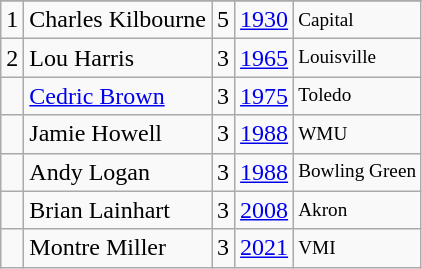<table class="wikitable" style="display:inline-table;">
<tr>
</tr>
<tr>
<td>1</td>
<td>Charles Kilbourne</td>
<td>5</td>
<td><a href='#'>1930</a></td>
<td style="font-size:80%;">Capital</td>
</tr>
<tr>
<td>2</td>
<td>Lou Harris</td>
<td>3</td>
<td><a href='#'>1965</a></td>
<td style="font-size:80%;">Louisville</td>
</tr>
<tr>
<td></td>
<td><a href='#'>Cedric Brown</a></td>
<td>3</td>
<td><a href='#'>1975</a></td>
<td style="font-size:80%;">Toledo</td>
</tr>
<tr>
<td></td>
<td>Jamie Howell</td>
<td>3</td>
<td><a href='#'>1988</a></td>
<td style="font-size:80%;">WMU</td>
</tr>
<tr>
<td></td>
<td>Andy Logan</td>
<td>3</td>
<td><a href='#'>1988</a></td>
<td style="font-size:80%;">Bowling Green</td>
</tr>
<tr>
<td></td>
<td>Brian Lainhart</td>
<td>3</td>
<td><a href='#'>2008</a></td>
<td style="font-size:80%;">Akron</td>
</tr>
<tr>
<td></td>
<td>Montre Miller</td>
<td>3</td>
<td><a href='#'>2021</a></td>
<td style="font-size:80%;">VMI</td>
</tr>
</table>
